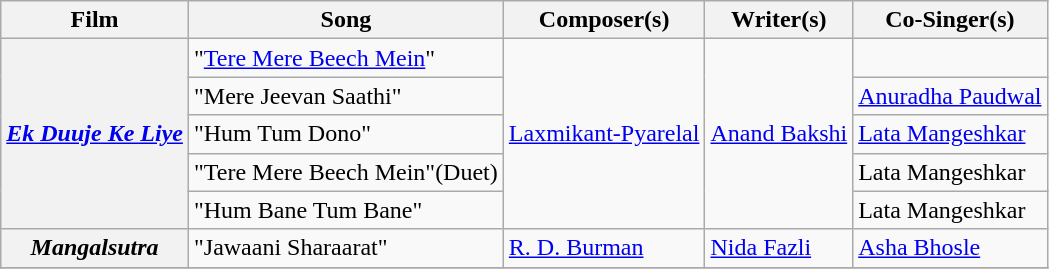<table class="wikitable">
<tr>
<th>Film</th>
<th>Song</th>
<th>Composer(s)</th>
<th>Writer(s)</th>
<th>Co-Singer(s)</th>
</tr>
<tr>
<th rowspan="5"><em><a href='#'>Ek Duuje Ke Liye</a></em></th>
<td>"<a href='#'>Tere Mere Beech Mein</a>"</td>
<td rowspan="5"><a href='#'>Laxmikant-Pyarelal</a></td>
<td rowspan=5><a href='#'>Anand Bakshi</a></td>
</tr>
<tr>
<td>"Mere Jeevan Saathi"</td>
<td><a href='#'>Anuradha Paudwal</a></td>
</tr>
<tr>
<td>"Hum Tum Dono"</td>
<td><a href='#'>Lata Mangeshkar</a></td>
</tr>
<tr>
<td>"Tere Mere Beech Mein"(Duet)</td>
<td>Lata Mangeshkar</td>
</tr>
<tr>
<td>"Hum Bane Tum Bane"</td>
<td>Lata Mangeshkar</td>
</tr>
<tr>
<th><em>Mangalsutra</em></th>
<td>"Jawaani Sharaarat"</td>
<td><a href='#'>R. D. Burman</a></td>
<td><a href='#'>Nida Fazli</a></td>
<td><a href='#'>Asha Bhosle</a></td>
</tr>
<tr>
</tr>
</table>
